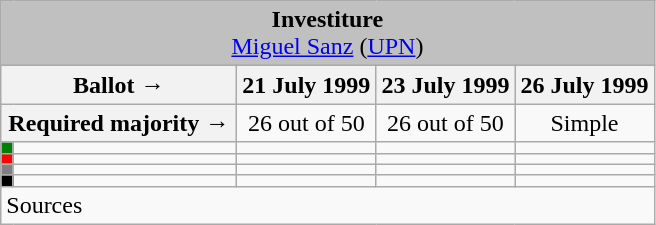<table class="wikitable" style="text-align:center;">
<tr>
<td colspan="6" align="center" bgcolor="#C0C0C0"><strong>Investiture</strong><br><a href='#'>Miguel Sanz</a> (<a href='#'>UPN</a>)</td>
</tr>
<tr>
<th colspan="2" width="150px">Ballot →</th>
<th>21 July 1999</th>
<th>23 July 1999</th>
<th>26 July 1999</th>
</tr>
<tr>
<th colspan="2">Required majority →</th>
<td>26 out of 50 </td>
<td>26 out of 50 </td>
<td>Simple </td>
</tr>
<tr>
<th width="1px" style="background:green;"></th>
<td align="left"></td>
<td></td>
<td></td>
<td></td>
</tr>
<tr>
<th style="color:inherit;background:red;"></th>
<td align="left"></td>
<td></td>
<td></td>
<td></td>
</tr>
<tr>
<th style="color:inherit;background:gray;"></th>
<td align="left"></td>
<td></td>
<td></td>
<td></td>
</tr>
<tr>
<th style="color:inherit;background:black;"></th>
<td align="left"></td>
<td></td>
<td></td>
<td></td>
</tr>
<tr>
<td align="left" colspan="6">Sources</td>
</tr>
</table>
